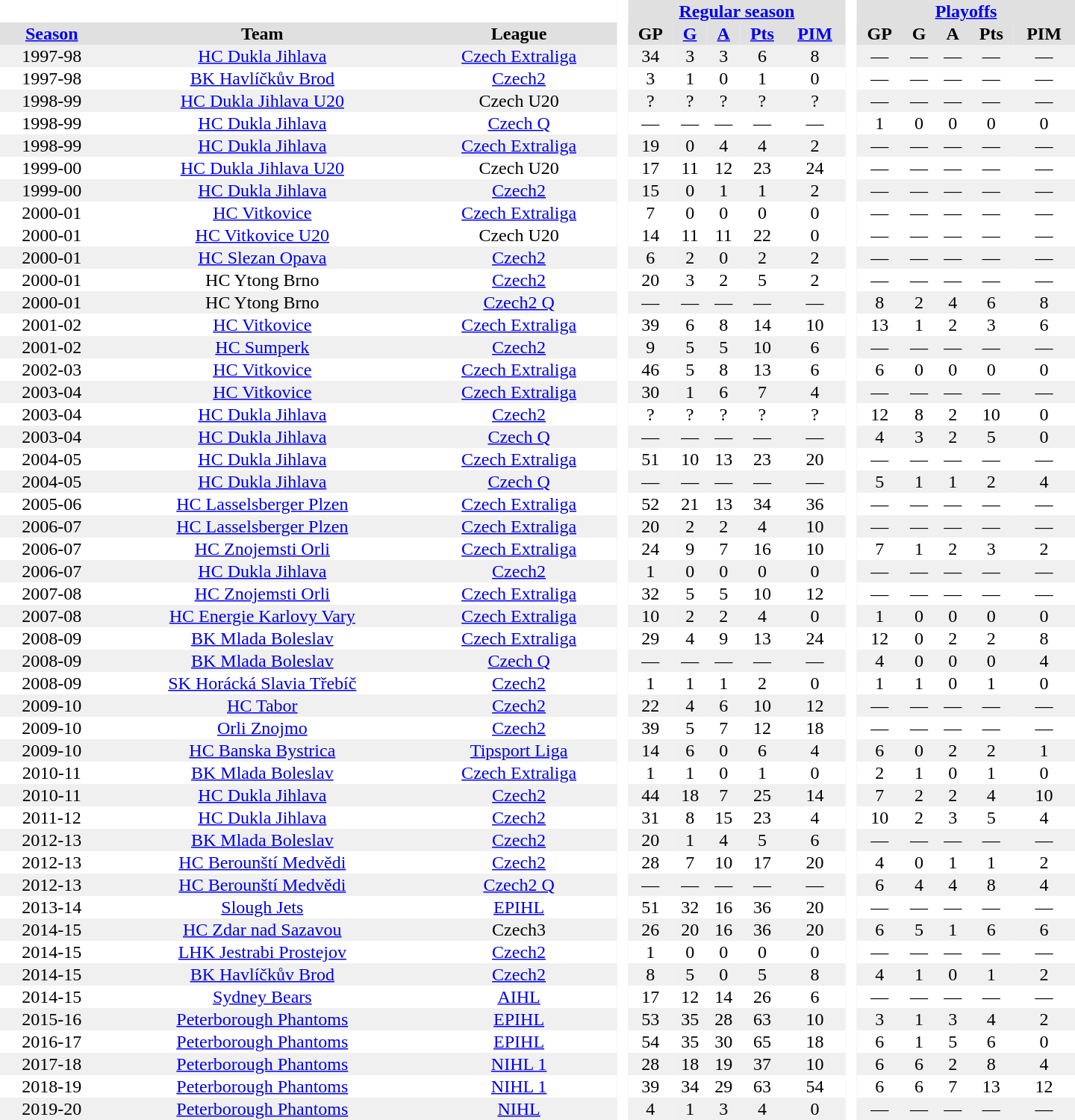<table border="0" cellpadding="1" cellspacing="0" style="text-align:center; width:60em">
<tr bgcolor="#e0e0e0">
<th colspan="3" bgcolor="#ffffff"> </th>
<th rowspan="100" bgcolor="#ffffff"> </th>
<th colspan="5"><a href='#'>Regular season</a></th>
<th rowspan="100" bgcolor="#ffffff"> </th>
<th colspan="5"><a href='#'>Playoffs</a></th>
</tr>
<tr bgcolor="#e0e0e0">
<th><a href='#'>Season</a></th>
<th>Team</th>
<th>League</th>
<th>GP</th>
<th><a href='#'>G</a></th>
<th><a href='#'>A</a></th>
<th><a href='#'>Pts</a></th>
<th><a href='#'>PIM</a></th>
<th>GP</th>
<th>G</th>
<th>A</th>
<th>Pts</th>
<th>PIM</th>
</tr>
<tr bgcolor="#f0f0f0">
<td>1997-98</td>
<td><a href='#'>HC Dukla Jihlava</a></td>
<td><a href='#'>Czech Extraliga</a></td>
<td>34</td>
<td>3</td>
<td>3</td>
<td>6</td>
<td>8</td>
<td>—</td>
<td>—</td>
<td>—</td>
<td>—</td>
<td>—</td>
</tr>
<tr>
<td>1997-98</td>
<td><a href='#'>BK Havlíčkův Brod</a></td>
<td><a href='#'>Czech2</a></td>
<td>3</td>
<td>1</td>
<td>0</td>
<td>1</td>
<td>0</td>
<td>—</td>
<td>—</td>
<td>—</td>
<td>—</td>
<td>—</td>
</tr>
<tr bgcolor="#f0f0f0">
<td>1998-99</td>
<td><a href='#'>HC Dukla Jihlava U20</a></td>
<td>Czech U20</td>
<td>?</td>
<td>?</td>
<td>?</td>
<td>?</td>
<td>?</td>
<td>—</td>
<td>—</td>
<td>—</td>
<td>—</td>
<td>—</td>
</tr>
<tr>
<td>1998-99</td>
<td><a href='#'>HC Dukla Jihlava</a></td>
<td><a href='#'>Czech Q</a></td>
<td>—</td>
<td>—</td>
<td>—</td>
<td>—</td>
<td>—</td>
<td>1</td>
<td>0</td>
<td>0</td>
<td>0</td>
<td>0</td>
</tr>
<tr bgcolor="#f0f0f0">
<td>1998-99</td>
<td><a href='#'>HC Dukla Jihlava</a></td>
<td><a href='#'>Czech Extraliga</a></td>
<td>19</td>
<td>0</td>
<td>4</td>
<td>4</td>
<td>2</td>
<td>—</td>
<td>—</td>
<td>—</td>
<td>—</td>
<td>—</td>
</tr>
<tr>
<td>1999-00</td>
<td><a href='#'>HC Dukla Jihlava U20</a></td>
<td>Czech U20</td>
<td>17</td>
<td>11</td>
<td>12</td>
<td>23</td>
<td>24</td>
<td>—</td>
<td>—</td>
<td>—</td>
<td>—</td>
<td>—</td>
</tr>
<tr bgcolor="#f0f0f0">
<td>1999-00</td>
<td><a href='#'>HC Dukla Jihlava</a></td>
<td><a href='#'>Czech2</a></td>
<td>15</td>
<td>0</td>
<td>1</td>
<td>1</td>
<td>2</td>
<td>—</td>
<td>—</td>
<td>—</td>
<td>—</td>
<td>—</td>
</tr>
<tr>
<td>2000-01</td>
<td><a href='#'>HC Vitkovice</a></td>
<td><a href='#'>Czech Extraliga</a></td>
<td>7</td>
<td>0</td>
<td>0</td>
<td>0</td>
<td>0</td>
<td>—</td>
<td>—</td>
<td>—</td>
<td>—</td>
<td>—</td>
</tr>
<tr>
<td>2000-01</td>
<td><a href='#'>HC Vitkovice U20</a></td>
<td>Czech U20</td>
<td>14</td>
<td>11</td>
<td>11</td>
<td>22</td>
<td>0</td>
<td>—</td>
<td>—</td>
<td>—</td>
<td>—</td>
<td>—</td>
</tr>
<tr bgcolor="#f0f0f0">
<td>2000-01</td>
<td><a href='#'>HC Slezan Opava</a></td>
<td><a href='#'>Czech2</a></td>
<td>6</td>
<td>2</td>
<td>0</td>
<td>2</td>
<td>2</td>
<td>—</td>
<td>—</td>
<td>—</td>
<td>—</td>
<td>—</td>
</tr>
<tr>
<td>2000-01</td>
<td>HC Ytong Brno</td>
<td><a href='#'>Czech2</a></td>
<td>20</td>
<td>3</td>
<td>2</td>
<td>5</td>
<td>2</td>
<td>—</td>
<td>—</td>
<td>—</td>
<td>—</td>
<td>—</td>
</tr>
<tr bgcolor="#f0f0f0">
<td>2000-01</td>
<td>HC Ytong Brno</td>
<td><a href='#'>Czech2 Q</a></td>
<td>—</td>
<td>—</td>
<td>—</td>
<td>—</td>
<td>—</td>
<td>8</td>
<td>2</td>
<td>4</td>
<td>6</td>
<td>8</td>
</tr>
<tr>
<td>2001-02</td>
<td><a href='#'>HC Vitkovice</a></td>
<td><a href='#'>Czech Extraliga</a></td>
<td>39</td>
<td>6</td>
<td>8</td>
<td>14</td>
<td>10</td>
<td>13</td>
<td>1</td>
<td>2</td>
<td>3</td>
<td>6</td>
</tr>
<tr bgcolor="#f0f0f0">
<td>2001-02</td>
<td><a href='#'>HC Sumperk</a></td>
<td><a href='#'>Czech2</a></td>
<td>9</td>
<td>5</td>
<td>5</td>
<td>10</td>
<td>6</td>
<td>—</td>
<td>—</td>
<td>—</td>
<td>—</td>
<td>—</td>
</tr>
<tr>
<td>2002-03</td>
<td><a href='#'>HC Vitkovice</a></td>
<td><a href='#'>Czech Extraliga</a></td>
<td>46</td>
<td>5</td>
<td>8</td>
<td>13</td>
<td>6</td>
<td>6</td>
<td>0</td>
<td>0</td>
<td>0</td>
<td>0</td>
</tr>
<tr bgcolor="#f0f0f0">
<td>2003-04</td>
<td><a href='#'>HC Vitkovice</a></td>
<td><a href='#'>Czech Extraliga</a></td>
<td>30</td>
<td>1</td>
<td>6</td>
<td>7</td>
<td>4</td>
<td>—</td>
<td>—</td>
<td>—</td>
<td>—</td>
<td>—</td>
</tr>
<tr>
<td>2003-04</td>
<td><a href='#'>HC Dukla Jihlava</a></td>
<td><a href='#'>Czech2</a></td>
<td>?</td>
<td>?</td>
<td>?</td>
<td>?</td>
<td>?</td>
<td>12</td>
<td>8</td>
<td>2</td>
<td>10</td>
<td>0</td>
</tr>
<tr bgcolor="#f0f0f0">
<td>2003-04</td>
<td><a href='#'>HC Dukla Jihlava</a></td>
<td><a href='#'>Czech Q</a></td>
<td>—</td>
<td>—</td>
<td>—</td>
<td>—</td>
<td>—</td>
<td>4</td>
<td>3</td>
<td>2</td>
<td>5</td>
<td>0</td>
</tr>
<tr>
<td>2004-05</td>
<td><a href='#'>HC Dukla Jihlava</a></td>
<td><a href='#'>Czech Extraliga</a></td>
<td>51</td>
<td>10</td>
<td>13</td>
<td>23</td>
<td>20</td>
<td>—</td>
<td>—</td>
<td>—</td>
<td>—</td>
<td>—</td>
</tr>
<tr bgcolor="#f0f0f0">
<td>2004-05</td>
<td><a href='#'>HC Dukla Jihlava</a></td>
<td><a href='#'>Czech Q</a></td>
<td>—</td>
<td>—</td>
<td>—</td>
<td>—</td>
<td>—</td>
<td>5</td>
<td>1</td>
<td>1</td>
<td>2</td>
<td>4</td>
</tr>
<tr>
<td>2005-06</td>
<td><a href='#'>HC Lasselsberger Plzen</a></td>
<td><a href='#'>Czech Extraliga</a></td>
<td>52</td>
<td>21</td>
<td>13</td>
<td>34</td>
<td>36</td>
<td>—</td>
<td>—</td>
<td>—</td>
<td>—</td>
<td>—</td>
</tr>
<tr bgcolor="#f0f0f0">
<td>2006-07</td>
<td><a href='#'>HC Lasselsberger Plzen</a></td>
<td><a href='#'>Czech Extraliga</a></td>
<td>20</td>
<td>2</td>
<td>2</td>
<td>4</td>
<td>10</td>
<td>—</td>
<td>—</td>
<td>—</td>
<td>—</td>
<td>—</td>
</tr>
<tr>
<td>2006-07</td>
<td><a href='#'>HC Znojemsti Orli</a></td>
<td><a href='#'>Czech Extraliga</a></td>
<td>24</td>
<td>9</td>
<td>7</td>
<td>16</td>
<td>10</td>
<td>7</td>
<td>1</td>
<td>2</td>
<td>3</td>
<td>2</td>
</tr>
<tr bgcolor="#f0f0f0">
<td>2006-07</td>
<td><a href='#'>HC Dukla Jihlava</a></td>
<td><a href='#'>Czech2</a></td>
<td>1</td>
<td>0</td>
<td>0</td>
<td>0</td>
<td>0</td>
<td>—</td>
<td>—</td>
<td>—</td>
<td>—</td>
<td>—</td>
</tr>
<tr>
<td>2007-08</td>
<td><a href='#'>HC Znojemsti Orli</a></td>
<td><a href='#'>Czech Extraliga</a></td>
<td>32</td>
<td>5</td>
<td>5</td>
<td>10</td>
<td>12</td>
<td>—</td>
<td>—</td>
<td>—</td>
<td>—</td>
<td>—</td>
</tr>
<tr bgcolor="#f0f0f0">
<td>2007-08</td>
<td><a href='#'>HC Energie Karlovy Vary</a></td>
<td><a href='#'>Czech Extraliga</a></td>
<td>10</td>
<td>2</td>
<td>2</td>
<td>4</td>
<td>0</td>
<td>1</td>
<td>0</td>
<td>0</td>
<td>0</td>
<td>0</td>
</tr>
<tr>
<td>2008-09</td>
<td><a href='#'>BK Mlada Boleslav</a></td>
<td><a href='#'>Czech Extraliga</a></td>
<td>29</td>
<td>4</td>
<td>9</td>
<td>13</td>
<td>24</td>
<td>12</td>
<td>0</td>
<td>2</td>
<td>2</td>
<td>8</td>
</tr>
<tr bgcolor="#f0f0f0">
<td>2008-09</td>
<td><a href='#'>BK Mlada Boleslav</a></td>
<td><a href='#'>Czech Q</a></td>
<td>—</td>
<td>—</td>
<td>—</td>
<td>—</td>
<td>—</td>
<td>4</td>
<td>0</td>
<td>0</td>
<td>0</td>
<td>4</td>
</tr>
<tr>
<td>2008-09</td>
<td><a href='#'>SK Horácká Slavia Třebíč</a></td>
<td><a href='#'>Czech2</a></td>
<td>1</td>
<td>1</td>
<td>1</td>
<td>2</td>
<td>0</td>
<td>1</td>
<td>1</td>
<td>0</td>
<td>1</td>
<td>0</td>
</tr>
<tr bgcolor="#f0f0f0">
<td>2009-10</td>
<td><a href='#'>HC Tabor</a></td>
<td><a href='#'>Czech2</a></td>
<td>22</td>
<td>4</td>
<td>6</td>
<td>10</td>
<td>12</td>
<td>—</td>
<td>—</td>
<td>—</td>
<td>—</td>
<td>—</td>
</tr>
<tr>
<td>2009-10</td>
<td><a href='#'>Orli Znojmo</a></td>
<td><a href='#'>Czech2</a></td>
<td>39</td>
<td>5</td>
<td>7</td>
<td>12</td>
<td>18</td>
<td>—</td>
<td>—</td>
<td>—</td>
<td>—</td>
<td>—</td>
</tr>
<tr bgcolor="#f0f0f0">
<td>2009-10</td>
<td><a href='#'>HC Banska Bystrica</a></td>
<td><a href='#'>Tipsport Liga</a></td>
<td>14</td>
<td>6</td>
<td>0</td>
<td>6</td>
<td>4</td>
<td>6</td>
<td>0</td>
<td>2</td>
<td>2</td>
<td>1</td>
</tr>
<tr>
<td>2010-11</td>
<td><a href='#'>BK Mlada Boleslav</a></td>
<td><a href='#'>Czech Extraliga</a></td>
<td>1</td>
<td>1</td>
<td>0</td>
<td>1</td>
<td>0</td>
<td>2</td>
<td>1</td>
<td>0</td>
<td>1</td>
<td>0</td>
</tr>
<tr bgcolor="#f0f0f0">
<td>2010-11</td>
<td><a href='#'>HC Dukla Jihlava</a></td>
<td><a href='#'>Czech2</a></td>
<td>44</td>
<td>18</td>
<td>7</td>
<td>25</td>
<td>14</td>
<td>7</td>
<td>2</td>
<td>2</td>
<td>4</td>
<td>10</td>
</tr>
<tr>
<td>2011-12</td>
<td><a href='#'>HC Dukla Jihlava</a></td>
<td><a href='#'>Czech2</a></td>
<td>31</td>
<td>8</td>
<td>15</td>
<td>23</td>
<td>4</td>
<td>10</td>
<td>2</td>
<td>3</td>
<td>5</td>
<td>4</td>
</tr>
<tr bgcolor="#f0f0f0">
<td>2012-13</td>
<td><a href='#'>BK Mlada Boleslav</a></td>
<td><a href='#'>Czech2</a></td>
<td>20</td>
<td>1</td>
<td>4</td>
<td>5</td>
<td>6</td>
<td>—</td>
<td>—</td>
<td>—</td>
<td>—</td>
<td>—</td>
</tr>
<tr>
<td>2012-13</td>
<td><a href='#'>HC Berounští Medvědi</a></td>
<td><a href='#'>Czech2</a></td>
<td>28</td>
<td>7</td>
<td>10</td>
<td>17</td>
<td>20</td>
<td>4</td>
<td>0</td>
<td>1</td>
<td>1</td>
<td>2</td>
</tr>
<tr bgcolor="#f0f0f0">
<td>2012-13</td>
<td><a href='#'>HC Berounští Medvědi</a></td>
<td><a href='#'>Czech2 Q</a></td>
<td>—</td>
<td>—</td>
<td>—</td>
<td>—</td>
<td>—</td>
<td>6</td>
<td>4</td>
<td>4</td>
<td>8</td>
<td>4</td>
</tr>
<tr>
<td>2013-14</td>
<td><a href='#'>Slough Jets</a></td>
<td><a href='#'>EPIHL</a></td>
<td>51</td>
<td>32</td>
<td>16</td>
<td>36</td>
<td>20</td>
<td>—</td>
<td>—</td>
<td>—</td>
<td>—</td>
<td>—</td>
</tr>
<tr bgcolor="#f0f0f0">
<td>2014-15</td>
<td><a href='#'>HC Zdar nad Sazavou</a></td>
<td>Czech3</td>
<td>26</td>
<td>20</td>
<td>16</td>
<td>36</td>
<td>20</td>
<td>6</td>
<td>5</td>
<td>1</td>
<td>6</td>
<td>6</td>
</tr>
<tr>
<td>2014-15</td>
<td><a href='#'>LHK Jestrabi Prostejov</a></td>
<td><a href='#'>Czech2</a></td>
<td>1</td>
<td>0</td>
<td>0</td>
<td>0</td>
<td>0</td>
<td>—</td>
<td>—</td>
<td>—</td>
<td>—</td>
<td>—</td>
</tr>
<tr bgcolor="#f0f0f0">
<td>2014-15</td>
<td><a href='#'>BK Havlíčkův Brod</a></td>
<td><a href='#'>Czech2</a></td>
<td>8</td>
<td>5</td>
<td>0</td>
<td>5</td>
<td>8</td>
<td>4</td>
<td>1</td>
<td>0</td>
<td>1</td>
<td>2</td>
</tr>
<tr>
<td>2014-15</td>
<td><a href='#'>Sydney Bears</a></td>
<td><a href='#'>AIHL</a></td>
<td>17</td>
<td>12</td>
<td>14</td>
<td>26</td>
<td>6</td>
<td>—</td>
<td>—</td>
<td>—</td>
<td>—</td>
<td>—</td>
</tr>
<tr bgcolor="#f0f0f0">
<td>2015-16</td>
<td><a href='#'>Peterborough Phantoms</a></td>
<td><a href='#'>EPIHL</a></td>
<td>53</td>
<td>35</td>
<td>28</td>
<td>63</td>
<td>10</td>
<td>3</td>
<td>1</td>
<td>3</td>
<td>4</td>
<td>2</td>
</tr>
<tr>
<td>2016-17</td>
<td><a href='#'>Peterborough Phantoms</a></td>
<td><a href='#'>EPIHL</a></td>
<td>54</td>
<td>35</td>
<td>30</td>
<td>65</td>
<td>18</td>
<td>6</td>
<td>1</td>
<td>5</td>
<td>6</td>
<td>0</td>
</tr>
<tr bgcolor="#f0f0f0">
<td>2017-18</td>
<td><a href='#'>Peterborough Phantoms</a></td>
<td><a href='#'>NIHL 1</a></td>
<td>28</td>
<td>18</td>
<td>19</td>
<td>37</td>
<td>10</td>
<td>6</td>
<td>6</td>
<td>2</td>
<td>8</td>
<td>4</td>
</tr>
<tr>
<td>2018-19</td>
<td><a href='#'>Peterborough Phantoms</a></td>
<td><a href='#'>NIHL 1</a></td>
<td>39</td>
<td>34</td>
<td>29</td>
<td>63</td>
<td>54</td>
<td>6</td>
<td>6</td>
<td>7</td>
<td>13</td>
<td>12</td>
</tr>
<tr bgcolor="#f0f0f0">
<td>2019-20</td>
<td><a href='#'>Peterborough Phantoms</a></td>
<td><a href='#'>NIHL</a></td>
<td>4</td>
<td>1</td>
<td>3</td>
<td>4</td>
<td>0</td>
<td>—</td>
<td>—</td>
<td>—</td>
<td>—</td>
<td>—</td>
</tr>
<tr>
</tr>
</table>
